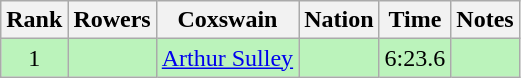<table class="wikitable sortable" style="text-align:center">
<tr>
<th>Rank</th>
<th>Rowers</th>
<th>Coxswain</th>
<th>Nation</th>
<th>Time</th>
<th>Notes</th>
</tr>
<tr bgcolor=bbf3bb>
<td>1</td>
<td align=left></td>
<td align=left><a href='#'>Arthur Sulley</a></td>
<td align=left></td>
<td>6:23.6</td>
<td></td>
</tr>
</table>
